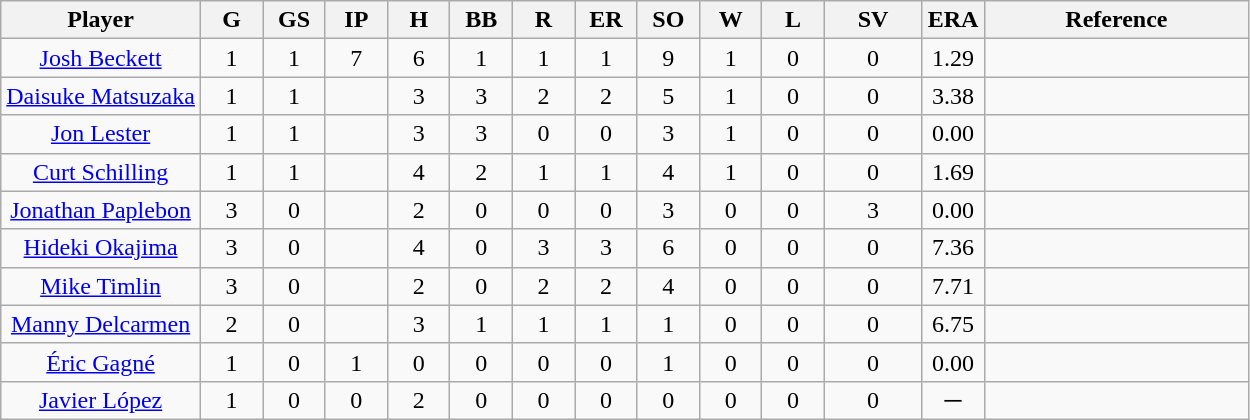<table class="wikitable sortable" style="text-align:center">
<tr>
<th width="16%">Player</th>
<th width="5%">G</th>
<th width="5%">GS</th>
<th width="5%">IP</th>
<th width="5%">H</th>
<th width="5%">BB</th>
<th width="5%">R</th>
<th width="5%">ER</th>
<th width="5%">SO</th>
<th width="5%">W</th>
<th width="5%">L</th>
<th>SV</th>
<th width="5%">ERA</th>
<th>Reference</th>
</tr>
<tr>
<td><a href='#'>Josh Beckett</a></td>
<td>1</td>
<td>1</td>
<td>7</td>
<td>6</td>
<td>1</td>
<td>1</td>
<td>1</td>
<td>9</td>
<td>1</td>
<td>0</td>
<td>0</td>
<td>1.29</td>
<td></td>
</tr>
<tr>
<td><a href='#'>Daisuke Matsuzaka</a></td>
<td>1</td>
<td>1</td>
<td></td>
<td>3</td>
<td>3</td>
<td>2</td>
<td>2</td>
<td>5</td>
<td>1</td>
<td>0</td>
<td>0</td>
<td>3.38</td>
<td></td>
</tr>
<tr>
<td><a href='#'>Jon Lester</a></td>
<td>1</td>
<td>1</td>
<td></td>
<td>3</td>
<td>3</td>
<td>0</td>
<td>0</td>
<td>3</td>
<td>1</td>
<td>0</td>
<td>0</td>
<td>0.00</td>
<td></td>
</tr>
<tr>
<td><a href='#'>Curt Schilling</a></td>
<td>1</td>
<td>1</td>
<td></td>
<td>4</td>
<td>2</td>
<td>1</td>
<td>1</td>
<td>4</td>
<td>1</td>
<td>0</td>
<td>0</td>
<td>1.69</td>
<td></td>
</tr>
<tr>
<td><a href='#'>Jonathan Paplebon</a></td>
<td>3</td>
<td>0</td>
<td></td>
<td>2</td>
<td>0</td>
<td>0</td>
<td>0</td>
<td>3</td>
<td>0</td>
<td>0</td>
<td>3</td>
<td>0.00</td>
<td></td>
</tr>
<tr>
<td><a href='#'>Hideki Okajima</a></td>
<td>3</td>
<td>0</td>
<td></td>
<td>4</td>
<td>0</td>
<td>3</td>
<td>3</td>
<td>6</td>
<td>0</td>
<td>0</td>
<td>0</td>
<td>7.36</td>
<td></td>
</tr>
<tr>
<td><a href='#'>Mike Timlin</a></td>
<td>3</td>
<td>0</td>
<td></td>
<td>2</td>
<td>0</td>
<td>2</td>
<td>2</td>
<td>4</td>
<td>0</td>
<td>0</td>
<td>0</td>
<td>7.71</td>
<td></td>
</tr>
<tr>
<td><a href='#'>Manny Delcarmen</a></td>
<td>2</td>
<td>0</td>
<td></td>
<td>3</td>
<td>1</td>
<td>1</td>
<td>1</td>
<td>1</td>
<td>0</td>
<td>0</td>
<td>0</td>
<td>6.75</td>
<td></td>
</tr>
<tr>
<td><a href='#'>Éric Gagné</a></td>
<td>1</td>
<td>0</td>
<td>1</td>
<td>0</td>
<td>0</td>
<td>0</td>
<td>0</td>
<td>1</td>
<td>0</td>
<td>0</td>
<td>0</td>
<td>0.00</td>
<td></td>
</tr>
<tr>
<td><a href='#'>Javier López</a></td>
<td>1</td>
<td>0</td>
<td>0</td>
<td>2</td>
<td>0</td>
<td>0</td>
<td>0</td>
<td>0</td>
<td>0</td>
<td>0</td>
<td>0</td>
<td>─</td>
<td></td>
</tr>
</table>
